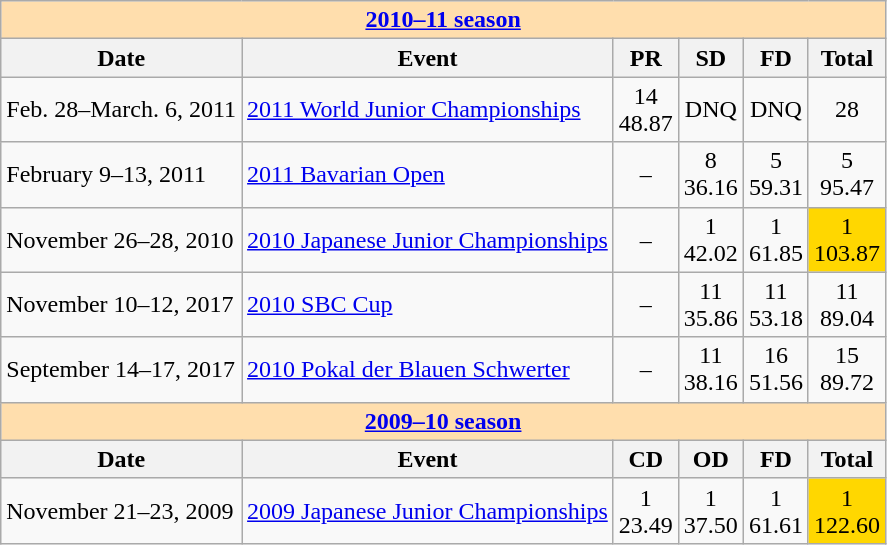<table class="wikitable">
<tr>
<th colspan="6" style="background-color: #ffdead; "><a href='#'>2010–11 season</a></th>
</tr>
<tr>
<th>Date</th>
<th>Event</th>
<th>PR</th>
<th>SD</th>
<th>FD</th>
<th>Total</th>
</tr>
<tr>
<td>Feb. 28–March. 6, 2011</td>
<td><a href='#'>2011 World Junior Championships</a></td>
<td align="center">14 <br> 48.87</td>
<td align="center">DNQ</td>
<td align="center">DNQ</td>
<td align="center">28</td>
</tr>
<tr>
<td>February 9–13, 2011</td>
<td><a href='#'>2011 Bavarian Open</a></td>
<td align="center">–</td>
<td align="center">8 <br> 36.16</td>
<td align="center">5 <br> 59.31</td>
<td align="center">5 <br> 95.47</td>
</tr>
<tr>
<td>November 26–28, 2010</td>
<td><a href='#'>2010 Japanese Junior Championships</a></td>
<td align="center">–</td>
<td align="center">1 <br> 42.02</td>
<td align="center">1 <br> 61.85</td>
<td align="center" bgcolor="gold">1 <br> 103.87</td>
</tr>
<tr>
<td>November 10–12, 2017</td>
<td><a href='#'>2010 SBC Cup</a></td>
<td align="center">–</td>
<td align="center">11 <br> 35.86</td>
<td align="center">11 <br> 53.18</td>
<td align="center">11 <br> 89.04</td>
</tr>
<tr>
<td>September 14–17, 2017</td>
<td><a href='#'>2010 Pokal der Blauen Schwerter</a></td>
<td align="center">–</td>
<td align="center">11 <br> 38.16</td>
<td align="center">16 <br> 51.56</td>
<td align="center">15 <br> 89.72</td>
</tr>
<tr>
<th colspan="6" style="background-color: #ffdead; "><a href='#'>2009–10 season</a></th>
</tr>
<tr>
<th>Date</th>
<th>Event</th>
<th>CD</th>
<th>OD</th>
<th>FD</th>
<th>Total</th>
</tr>
<tr>
<td>November 21–23, 2009</td>
<td><a href='#'>2009 Japanese Junior Championships</a></td>
<td align="center">1 <br> 23.49</td>
<td align="center">1 <br> 37.50</td>
<td align="center">1 <br> 61.61</td>
<td align="center" bgcolor="gold">1 <br> 122.60</td>
</tr>
</table>
